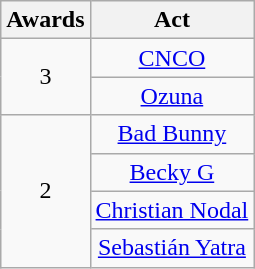<table class="wikitable" rowspan="2" style="text-align:center;">
<tr>
<th scope="col">Awards</th>
<th scope="col">Act</th>
</tr>
<tr>
<td rowspan="2">3</td>
<td><a href='#'>CNCO</a></td>
</tr>
<tr>
<td><a href='#'>Ozuna</a></td>
</tr>
<tr>
<td rowspan="4">2</td>
<td><a href='#'>Bad Bunny</a></td>
</tr>
<tr>
<td><a href='#'>Becky G</a></td>
</tr>
<tr>
<td><a href='#'>Christian Nodal</a></td>
</tr>
<tr>
<td><a href='#'>Sebastián Yatra</a></td>
</tr>
</table>
